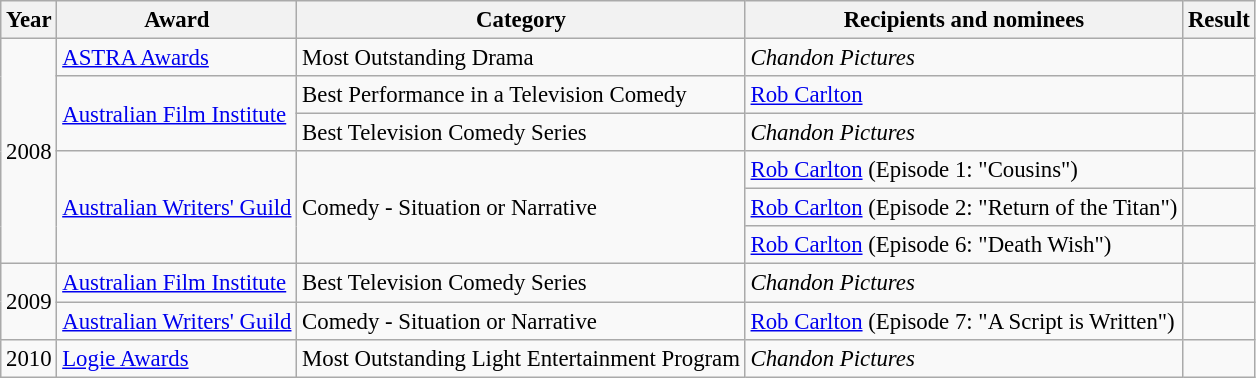<table class="wikitable plainrowheaders" style="font-size: 95%;">
<tr>
<th scope="col">Year</th>
<th scope="col">Award</th>
<th scope="col">Category</th>
<th scope="col">Recipients and nominees</th>
<th scope="col">Result</th>
</tr>
<tr>
<td rowspan="6">2008</td>
<td><a href='#'>ASTRA Awards</a></td>
<td>Most Outstanding Drama</td>
<td><em>Chandon Pictures</em></td>
<td></td>
</tr>
<tr>
<td rowspan="2"><a href='#'>Australian Film Institute</a></td>
<td>Best Performance in a Television Comedy</td>
<td><a href='#'>Rob Carlton</a></td>
<td></td>
</tr>
<tr>
<td>Best Television Comedy Series</td>
<td><em>Chandon Pictures</em></td>
<td></td>
</tr>
<tr>
<td rowspan="3"><a href='#'>Australian Writers' Guild</a></td>
<td rowspan="3">Comedy - Situation or Narrative</td>
<td><a href='#'>Rob Carlton</a> (Episode 1: "Cousins")</td>
<td></td>
</tr>
<tr>
<td><a href='#'>Rob Carlton</a> (Episode 2: "Return of the Titan")</td>
<td></td>
</tr>
<tr>
<td><a href='#'>Rob Carlton</a> (Episode 6: "Death Wish")</td>
<td></td>
</tr>
<tr>
<td rowspan="2">2009</td>
<td><a href='#'>Australian Film Institute</a></td>
<td>Best Television Comedy Series</td>
<td><em>Chandon Pictures</em></td>
<td></td>
</tr>
<tr>
<td><a href='#'>Australian Writers' Guild</a></td>
<td>Comedy - Situation or Narrative</td>
<td><a href='#'>Rob Carlton</a> (Episode 7: "A Script is Written")</td>
<td></td>
</tr>
<tr>
<td>2010</td>
<td><a href='#'>Logie Awards</a></td>
<td>Most Outstanding Light Entertainment Program</td>
<td><em>Chandon Pictures</em></td>
<td></td>
</tr>
</table>
